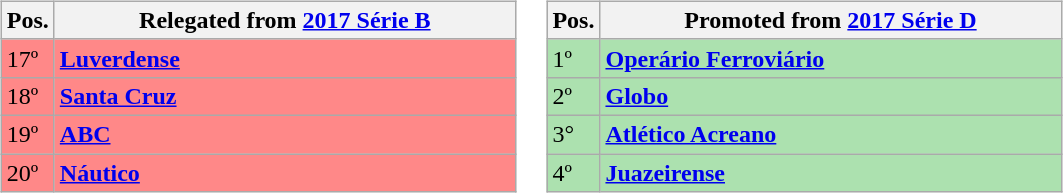<table>
<tr>
<td><br><table class="wikitable">
<tr>
<th align="center">Pos.</th>
<th width="300">Relegated from <a href='#'>2017 Série B</a></th>
</tr>
<tr style="background: #FF8888;">
<td>17º</td>
<td><strong><a href='#'>Luverdense</a></strong></td>
</tr>
<tr style="background: #FF8888;">
<td>18º</td>
<td><strong><a href='#'>Santa Cruz</a></strong></td>
</tr>
<tr style="background: #FF8888;">
<td>19º</td>
<td><strong><a href='#'>ABC</a></strong></td>
</tr>
<tr style="background: #FF8888;">
<td>20º</td>
<td><strong><a href='#'>Náutico</a></strong></td>
</tr>
</table>
</td>
<td valign="top"><br><table class="wikitable">
<tr>
<th align="center">Pos.</th>
<th width="300">Promoted from <a href='#'>2017 Série D</a></th>
</tr>
<tr style="background: #ACE1AF;">
<td>1º</td>
<td><strong><a href='#'>Operário Ferroviário</a></strong></td>
</tr>
<tr style="background: #ACE1AF;">
<td>2º</td>
<td><strong><a href='#'>Globo</a></strong></td>
</tr>
<tr style="background: #ACE1AF;">
<td>3°</td>
<td><strong><a href='#'>Atlético Acreano</a></strong></td>
</tr>
<tr style="background: #ACE1AF;">
<td>4º</td>
<td><strong><a href='#'>Juazeirense</a></strong></td>
</tr>
</table>
</td>
</tr>
</table>
